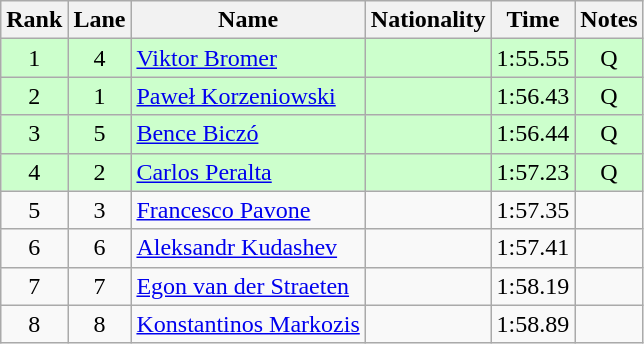<table class="wikitable sortable" style="text-align:center">
<tr>
<th>Rank</th>
<th>Lane</th>
<th>Name</th>
<th>Nationality</th>
<th>Time</th>
<th>Notes</th>
</tr>
<tr bgcolor=ccffcc>
<td>1</td>
<td>4</td>
<td align=left><a href='#'>Viktor Bromer</a></td>
<td align=left></td>
<td>1:55.55</td>
<td>Q</td>
</tr>
<tr bgcolor=ccffcc>
<td>2</td>
<td>1</td>
<td align=left><a href='#'>Paweł Korzeniowski</a></td>
<td align=left></td>
<td>1:56.43</td>
<td>Q</td>
</tr>
<tr bgcolor=ccffcc>
<td>3</td>
<td>5</td>
<td align=left><a href='#'>Bence Biczó</a></td>
<td align=left></td>
<td>1:56.44</td>
<td>Q</td>
</tr>
<tr bgcolor=ccffcc>
<td>4</td>
<td>2</td>
<td align=left><a href='#'>Carlos Peralta</a></td>
<td align=left></td>
<td>1:57.23</td>
<td>Q</td>
</tr>
<tr>
<td>5</td>
<td>3</td>
<td align=left><a href='#'>Francesco Pavone</a></td>
<td align=left></td>
<td>1:57.35</td>
<td></td>
</tr>
<tr>
<td>6</td>
<td>6</td>
<td align=left><a href='#'>Aleksandr Kudashev</a></td>
<td align=left></td>
<td>1:57.41</td>
<td></td>
</tr>
<tr>
<td>7</td>
<td>7</td>
<td align=left><a href='#'>Egon van der Straeten</a></td>
<td align=left></td>
<td>1:58.19</td>
<td></td>
</tr>
<tr>
<td>8</td>
<td>8</td>
<td align=left><a href='#'>Konstantinos Markozis</a></td>
<td align=left></td>
<td>1:58.89</td>
<td></td>
</tr>
</table>
